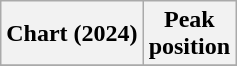<table class="wikitable plainrowheaders">
<tr>
<th scope="col">Chart (2024)</th>
<th scope="col">Peak<br>position</th>
</tr>
<tr>
</tr>
</table>
